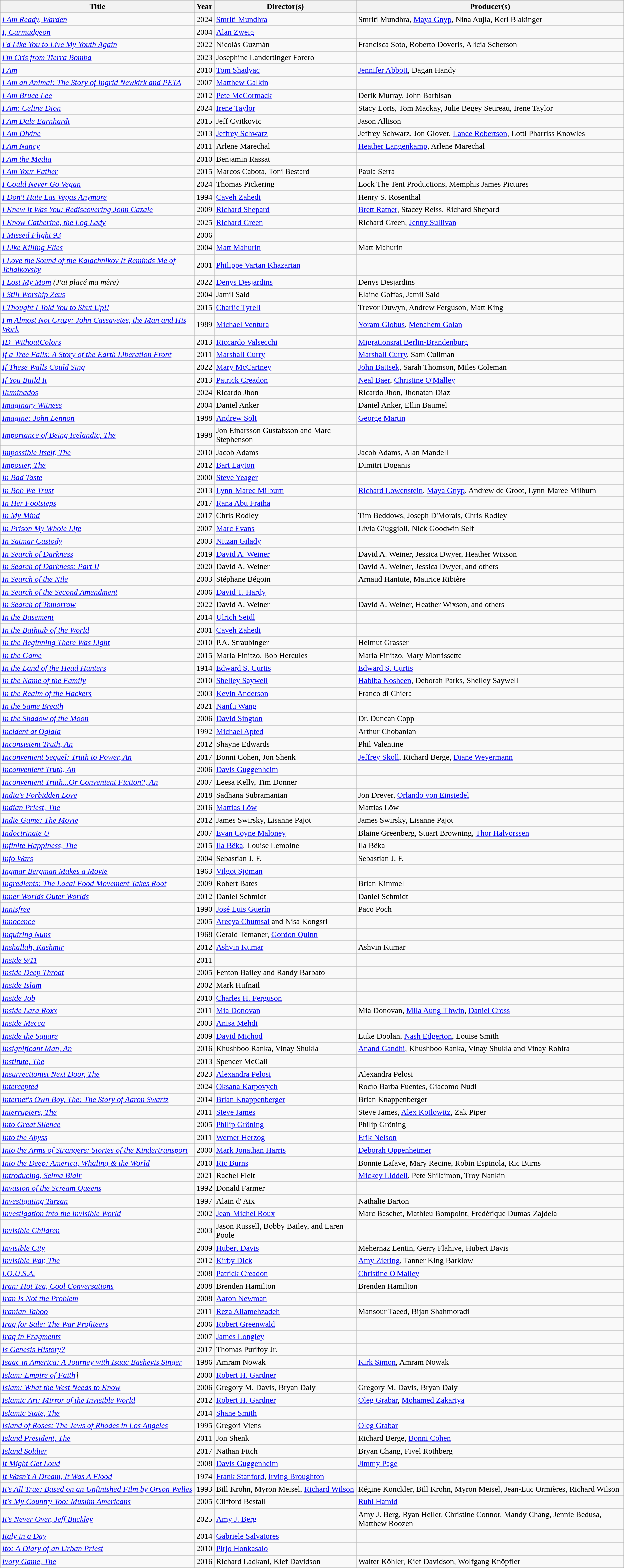<table class="wikitable sortable">
<tr>
<th>Title</th>
<th>Year</th>
<th>Director(s)</th>
<th>Producer(s)</th>
</tr>
<tr>
<td><em><a href='#'>I Am Ready, Warden</a></em></td>
<td>2024</td>
<td><a href='#'>Smriti Mundhra</a></td>
<td>Smriti Mundhra, <a href='#'>Maya Gnyp</a>, Nina Aujla, Keri Blakinger</td>
</tr>
<tr>
<td><em><a href='#'>I, Curmudgeon</a></em></td>
<td>2004</td>
<td><a href='#'>Alan Zweig</a></td>
<td></td>
</tr>
<tr>
<td><em><a href='#'>I'd Like You to Live My Youth Again</a></em></td>
<td>2022</td>
<td>Nicolás Guzmán</td>
<td>Francisca Soto, Roberto Doveris, Alicia Scherson</td>
</tr>
<tr>
<td><em><a href='#'>I'm Cris from Tierra Bomba</a></em></td>
<td>2023</td>
<td>Josephine Landertinger Forero</td>
<td></td>
</tr>
<tr>
<td><em><a href='#'>I Am</a></em></td>
<td>2010</td>
<td><a href='#'>Tom Shadyac</a></td>
<td><a href='#'>Jennifer Abbott</a>, Dagan Handy</td>
</tr>
<tr>
<td><em><a href='#'>I Am an Animal: The Story of Ingrid Newkirk and PETA</a></em></td>
<td>2007</td>
<td><a href='#'>Matthew Galkin</a></td>
<td></td>
</tr>
<tr>
<td><em><a href='#'>I Am Bruce Lee</a></em></td>
<td>2012</td>
<td><a href='#'>Pete McCormack</a></td>
<td>Derik Murray, John Barbisan</td>
</tr>
<tr>
<td><em><a href='#'>I Am: Celine Dion</a></em></td>
<td>2024</td>
<td><a href='#'>Irene Taylor</a></td>
<td>Stacy Lorts, Tom Mackay, Julie Begey Seureau, Irene Taylor</td>
</tr>
<tr>
<td><em><a href='#'>I Am Dale Earnhardt</a></em></td>
<td>2015</td>
<td>Jeff Cvitkovic</td>
<td>Jason Allison</td>
</tr>
<tr>
<td><em><a href='#'>I Am Divine</a></em></td>
<td>2013</td>
<td><a href='#'>Jeffrey Schwarz</a></td>
<td>Jeffrey Schwarz, Jon Glover, <a href='#'>Lance Robertson</a>, Lotti Pharriss Knowles</td>
</tr>
<tr>
<td><em><a href='#'>I Am Nancy</a></em></td>
<td>2011</td>
<td>Arlene Marechal</td>
<td><a href='#'>Heather Langenkamp</a>, Arlene Marechal</td>
</tr>
<tr>
<td><em><a href='#'>I Am the Media</a></em></td>
<td>2010</td>
<td>Benjamin Rassat</td>
<td></td>
</tr>
<tr>
<td><em><a href='#'>I Am Your Father</a></em></td>
<td>2015</td>
<td>Marcos Cabota, Toni Bestard</td>
<td>Paula Serra</td>
</tr>
<tr>
<td><em><a href='#'>I Could Never Go Vegan</a></em></td>
<td>2024</td>
<td>Thomas Pickering</td>
<td>Lock The Tent Productions, Memphis James Pictures</td>
</tr>
<tr>
<td><em><a href='#'>I Don't Hate Las Vegas Anymore</a></em></td>
<td>1994</td>
<td><a href='#'>Caveh Zahedi</a></td>
<td>Henry S. Rosenthal</td>
</tr>
<tr>
<td><em><a href='#'>I Knew It Was You: Rediscovering John Cazale</a></em></td>
<td>2009</td>
<td><a href='#'>Richard Shepard</a></td>
<td><a href='#'>Brett Ratner</a>, Stacey Reiss, Richard Shepard</td>
</tr>
<tr>
<td><em><a href='#'>I Know Catherine, the Log Lady</a></em></td>
<td>2025</td>
<td><a href='#'>Richard Green</a></td>
<td>Richard Green, <a href='#'>Jenny Sullivan</a></td>
</tr>
<tr>
<td><em><a href='#'>I Missed Flight 93</a></em></td>
<td>2006</td>
<td></td>
<td></td>
</tr>
<tr>
<td><em><a href='#'>I Like Killing Flies</a></em></td>
<td>2004</td>
<td><a href='#'>Matt Mahurin</a></td>
<td>Matt Mahurin</td>
</tr>
<tr>
<td><em><a href='#'>I Love the Sound of the Kalachnikov It Reminds Me of Tchaikovsky</a></em></td>
<td>2001</td>
<td><a href='#'>Philippe Vartan Khazarian</a></td>
<td></td>
</tr>
<tr>
<td><em><a href='#'>I Lost My Mom</a> (J'ai placé ma mère)</em></td>
<td>2022</td>
<td><a href='#'>Denys Desjardins</a></td>
<td>Denys Desjardins</td>
</tr>
<tr>
<td><em><a href='#'>I Still Worship Zeus</a></em></td>
<td>2004</td>
<td>Jamil Said</td>
<td>Elaine Goffas, Jamil Said</td>
</tr>
<tr>
<td><em><a href='#'>I Thought I Told You to Shut Up!!</a></em></td>
<td>2015</td>
<td><a href='#'>Charlie Tyrell</a></td>
<td>Trevor Duwyn, Andrew Ferguson, Matt King</td>
</tr>
<tr>
<td><em><a href='#'>I'm Almost Not Crazy: John Cassavetes, the Man and His Work</a></em></td>
<td>1989</td>
<td><a href='#'>Michael Ventura</a></td>
<td><a href='#'>Yoram Globus</a>, <a href='#'>Menahem Golan</a></td>
</tr>
<tr>
<td><em><a href='#'>ID–WithoutColors</a></em></td>
<td>2013</td>
<td><a href='#'>Riccardo Valsecchi</a></td>
<td><a href='#'>Migrationsrat Berlin-Brandenburg</a></td>
</tr>
<tr>
<td><em><a href='#'>If a Tree Falls: A Story of the Earth Liberation Front</a></em></td>
<td>2011</td>
<td><a href='#'>Marshall Curry</a></td>
<td><a href='#'>Marshall Curry</a>, Sam Cullman</td>
</tr>
<tr>
<td><em><a href='#'>If These Walls Could Sing</a></em></td>
<td>2022</td>
<td><a href='#'>Mary McCartney</a></td>
<td><a href='#'>John Battsek</a>, Sarah Thomson, Miles Coleman</td>
</tr>
<tr>
<td><em><a href='#'>If You Build It</a></em></td>
<td>2013</td>
<td><a href='#'>Patrick Creadon</a></td>
<td><a href='#'>Neal Baer</a>, <a href='#'>Christine O'Malley</a></td>
</tr>
<tr>
<td><em><a href='#'>Iluminados</a></em></td>
<td>2024</td>
<td>Ricardo Jhon</td>
<td>Ricardo Jhon, Jhonatan Díaz</td>
</tr>
<tr>
<td><em><a href='#'>Imaginary Witness</a></em></td>
<td>2004</td>
<td>Daniel Anker</td>
<td>Daniel Anker, Ellin Baumel</td>
</tr>
<tr>
<td><em><a href='#'>Imagine: John Lennon</a></em></td>
<td>1988</td>
<td><a href='#'>Andrew Solt</a></td>
<td><a href='#'>George Martin</a></td>
</tr>
<tr>
<td><em><a href='#'>Importance of Being Icelandic, The</a></em></td>
<td>1998</td>
<td>Jon Einarsson Gustafsson and Marc Stephenson</td>
<td></td>
</tr>
<tr>
<td><em><a href='#'>Impossible Itself, The</a></em></td>
<td>2010</td>
<td>Jacob Adams</td>
<td>Jacob Adams, Alan Mandell</td>
</tr>
<tr>
<td><em><a href='#'>Imposter, The</a></em></td>
<td>2012</td>
<td><a href='#'>Bart Layton</a></td>
<td>Dimitri Doganis</td>
</tr>
<tr>
<td><em><a href='#'>In Bad Taste</a></em></td>
<td>2000</td>
<td><a href='#'>Steve Yeager</a></td>
<td></td>
</tr>
<tr>
<td><em><a href='#'>In Bob We Trust</a></em></td>
<td>2013</td>
<td><a href='#'>Lynn-Maree Milburn</a></td>
<td><a href='#'>Richard Lowenstein</a>, <a href='#'>Maya Gnyp</a>, Andrew de Groot, Lynn-Maree Milburn</td>
</tr>
<tr>
<td><em><a href='#'>In Her Footsteps</a></em></td>
<td>2017</td>
<td><a href='#'>Rana Abu Fraiha</a></td>
<td></td>
</tr>
<tr>
<td><em><a href='#'>In My Mind</a></em></td>
<td>2017</td>
<td>Chris Rodley</td>
<td>Tim Beddows, Joseph D'Morais, Chris Rodley</td>
</tr>
<tr>
<td><em><a href='#'>In Prison My Whole Life</a></em></td>
<td>2007</td>
<td><a href='#'>Marc Evans</a></td>
<td>Livia Giuggioli, Nick Goodwin Self</td>
</tr>
<tr>
<td><em><a href='#'>In Satmar Custody</a></em></td>
<td>2003</td>
<td><a href='#'>Nitzan Gilady</a></td>
<td></td>
</tr>
<tr>
<td><em><a href='#'>In Search of Darkness</a></em></td>
<td>2019</td>
<td><a href='#'>David A. Weiner</a></td>
<td>David A. Weiner, Jessica Dwyer, Heather Wixson</td>
</tr>
<tr>
<td><em><a href='#'>In Search of Darkness: Part II</a></em></td>
<td>2020</td>
<td>David A. Weiner</td>
<td>David A. Weiner, Jessica Dwyer, and others</td>
</tr>
<tr>
<td><em><a href='#'>In Search of the Nile</a></em></td>
<td>2003</td>
<td>Stéphane Bégoin</td>
<td>Arnaud Hantute, Maurice Ribière</td>
</tr>
<tr>
<td><em><a href='#'>In Search of the Second Amendment</a></em></td>
<td>2006</td>
<td><a href='#'>David T. Hardy</a></td>
<td></td>
</tr>
<tr>
<td><em><a href='#'>In Search of Tomorrow</a></em></td>
<td>2022</td>
<td>David A. Weiner</td>
<td>David A. Weiner, Heather Wixson, and others</td>
</tr>
<tr>
<td><em><a href='#'>In the Basement</a></em></td>
<td>2014</td>
<td><a href='#'>Ulrich Seidl</a></td>
<td></td>
</tr>
<tr>
<td><em><a href='#'>In the Bathtub of the World</a></em></td>
<td>2001</td>
<td><a href='#'>Caveh Zahedi</a></td>
<td></td>
</tr>
<tr>
<td><em><a href='#'>In the Beginning There Was Light</a></em></td>
<td>2010</td>
<td>P.A. Straubinger</td>
<td>Helmut Grasser</td>
</tr>
<tr>
<td><em><a href='#'>In the Game</a></em></td>
<td>2015</td>
<td>Maria Finitzo, Bob Hercules</td>
<td>Maria Finitzo, Mary Morrissette</td>
</tr>
<tr>
<td><em><a href='#'>In the Land of the Head Hunters</a></em></td>
<td>1914</td>
<td><a href='#'>Edward S. Curtis</a></td>
<td><a href='#'>Edward S. Curtis</a></td>
</tr>
<tr>
<td><em><a href='#'>In the Name of the Family</a></em></td>
<td>2010</td>
<td><a href='#'>Shelley Saywell</a></td>
<td><a href='#'>Habiba Nosheen</a>, Deborah Parks, Shelley Saywell</td>
</tr>
<tr>
<td><em><a href='#'>In the Realm of the Hackers</a></em></td>
<td>2003</td>
<td><a href='#'>Kevin Anderson</a></td>
<td>Franco di Chiera</td>
</tr>
<tr>
<td><em><a href='#'>In the Same Breath</a></em></td>
<td>2021</td>
<td><a href='#'>Nanfu Wang</a></td>
<td></td>
</tr>
<tr>
<td><em><a href='#'>In the Shadow of the Moon</a></em></td>
<td>2006</td>
<td><a href='#'>David Sington</a></td>
<td>Dr. Duncan Copp</td>
</tr>
<tr>
<td><em><a href='#'>Incident at Oglala</a></em></td>
<td>1992</td>
<td><a href='#'>Michael Apted</a></td>
<td>Arthur Chobanian</td>
</tr>
<tr>
<td><em><a href='#'>Inconsistent Truth, An</a></em></td>
<td>2012</td>
<td>Shayne Edwards</td>
<td>Phil Valentine</td>
</tr>
<tr>
<td><em><a href='#'>Inconvenient Sequel: Truth to Power, An</a></em></td>
<td>2017</td>
<td>Bonni Cohen, Jon Shenk</td>
<td><a href='#'>Jeffrey Skoll</a>, Richard Berge, <a href='#'>Diane Weyermann</a></td>
</tr>
<tr>
<td><em><a href='#'>Inconvenient Truth, An</a></em></td>
<td>2006</td>
<td><a href='#'>Davis Guggenheim</a></td>
<td></td>
</tr>
<tr>
<td><em><a href='#'>Inconvenient Truth...Or Convenient Fiction?, An</a></em></td>
<td>2007</td>
<td>Leesa Kelly, Tim Donner</td>
<td></td>
</tr>
<tr>
<td><em><a href='#'>India's Forbidden Love</a></em></td>
<td>2018</td>
<td>Sadhana Subramanian</td>
<td>Jon Drever, <a href='#'>Orlando von Einsiedel</a></td>
</tr>
<tr>
<td><em><a href='#'>Indian Priest, The</a></em></td>
<td>2016</td>
<td><a href='#'>Mattias Löw</a></td>
<td>Mattias Löw</td>
</tr>
<tr>
<td><em><a href='#'>Indie Game: The Movie</a></em></td>
<td>2012</td>
<td>James Swirsky, Lisanne Pajot</td>
<td>James Swirsky, Lisanne Pajot</td>
</tr>
<tr>
<td><em><a href='#'>Indoctrinate U</a></em></td>
<td>2007</td>
<td><a href='#'>Evan Coyne Maloney</a></td>
<td>Blaine Greenberg, Stuart Browning, <a href='#'>Thor Halvorssen</a></td>
</tr>
<tr>
<td><em><a href='#'>Infinite Happiness, The</a></em></td>
<td>2015</td>
<td><a href='#'>Ila Bêka</a>, Louise Lemoine</td>
<td>Ila Bêka</td>
</tr>
<tr>
<td><em><a href='#'>Info Wars</a></em></td>
<td>2004</td>
<td>Sebastian J. F.</td>
<td>Sebastian J. F.</td>
</tr>
<tr>
<td><em><a href='#'>Ingmar Bergman Makes a Movie</a></em></td>
<td>1963</td>
<td><a href='#'>Vilgot Sjöman</a></td>
<td></td>
</tr>
<tr>
<td><em><a href='#'>Ingredients: The Local Food Movement Takes Root</a></em></td>
<td>2009</td>
<td>Robert Bates</td>
<td>Brian Kimmel</td>
</tr>
<tr>
<td><em><a href='#'>Inner Worlds Outer Worlds</a></em></td>
<td>2012</td>
<td>Daniel Schmidt</td>
<td>Daniel Schmidt</td>
</tr>
<tr>
<td><em><a href='#'>Innisfree</a></em></td>
<td>1990</td>
<td><a href='#'>José Luis Guerín</a></td>
<td>Paco Poch</td>
</tr>
<tr>
<td><em><a href='#'>Innocence</a></em></td>
<td>2005</td>
<td><a href='#'>Areeya Chumsai</a> and Nisa Kongsri</td>
<td></td>
</tr>
<tr>
<td><em><a href='#'>Inquiring Nuns</a></em></td>
<td>1968</td>
<td>Gerald Temaner, <a href='#'>Gordon Quinn</a></td>
<td></td>
</tr>
<tr>
<td><em><a href='#'>Inshallah, Kashmir</a></em></td>
<td>2012</td>
<td><a href='#'>Ashvin Kumar</a></td>
<td>Ashvin Kumar</td>
</tr>
<tr>
<td><em><a href='#'>Inside 9/11</a></em></td>
<td>2011</td>
<td></td>
<td></td>
</tr>
<tr>
<td><em><a href='#'>Inside Deep Throat</a></em></td>
<td>2005</td>
<td>Fenton Bailey and Randy Barbato</td>
<td></td>
</tr>
<tr>
<td><em><a href='#'>Inside Islam</a></em></td>
<td>2002</td>
<td>Mark Hufnail</td>
<td></td>
</tr>
<tr>
<td><em><a href='#'>Inside Job</a></em></td>
<td>2010</td>
<td><a href='#'>Charles H. Ferguson</a></td>
<td></td>
</tr>
<tr>
<td><em><a href='#'>Inside Lara Roxx</a></em></td>
<td>2011</td>
<td><a href='#'>Mia Donovan</a></td>
<td>Mia Donovan, <a href='#'>Mila Aung-Thwin</a>, <a href='#'>Daniel Cross</a></td>
</tr>
<tr>
<td><em><a href='#'>Inside Mecca</a></em></td>
<td>2003</td>
<td><a href='#'>Anisa Mehdi</a></td>
<td></td>
</tr>
<tr>
<td><em><a href='#'>Inside the Square</a></em></td>
<td>2009</td>
<td><a href='#'>David Michod</a></td>
<td>Luke Doolan, <a href='#'>Nash Edgerton</a>, Louise Smith</td>
</tr>
<tr>
<td><em><a href='#'>Insignificant Man, An</a></em></td>
<td>2016</td>
<td>Khushboo Ranka,  Vinay Shukla</td>
<td><a href='#'>Anand Gandhi</a>, Khushboo Ranka, Vinay Shukla and Vinay Rohira</td>
</tr>
<tr>
<td><em><a href='#'>Institute, The</a></em></td>
<td>2013</td>
<td>Spencer McCall</td>
<td></td>
</tr>
<tr>
<td><em><a href='#'>Insurrectionist Next Door, The</a></em></td>
<td>2023</td>
<td><a href='#'>Alexandra Pelosi</a></td>
<td>Alexandra Pelosi</td>
</tr>
<tr>
<td><em><a href='#'>Intercepted</a></em></td>
<td>2024</td>
<td><a href='#'>Oksana Karpovych</a></td>
<td>Rocío Barba Fuentes, Giacomo Nudi</td>
</tr>
<tr>
<td><em><a href='#'>Internet's Own Boy, The: The Story of Aaron Swartz</a></em></td>
<td>2014</td>
<td><a href='#'>Brian Knappenberger</a></td>
<td>Brian Knappenberger</td>
</tr>
<tr>
<td><em><a href='#'>Interrupters, The</a></em></td>
<td>2011</td>
<td><a href='#'>Steve James</a></td>
<td>Steve James, <a href='#'>Alex Kotlowitz</a>, Zak Piper</td>
</tr>
<tr>
<td><em><a href='#'>Into Great Silence</a></em></td>
<td>2005</td>
<td><a href='#'>Philip Gröning</a></td>
<td>Philip Gröning</td>
</tr>
<tr>
<td><em><a href='#'>Into the Abyss</a></em></td>
<td>2011</td>
<td><a href='#'>Werner Herzog</a></td>
<td><a href='#'>Erik Nelson</a></td>
</tr>
<tr>
<td><em><a href='#'>Into the Arms of Strangers: Stories of the Kindertransport</a></em></td>
<td>2000</td>
<td><a href='#'>Mark Jonathan Harris</a></td>
<td><a href='#'>Deborah Oppenheimer</a></td>
</tr>
<tr>
<td><em><a href='#'>Into the Deep: America, Whaling & the World</a></em></td>
<td>2010</td>
<td><a href='#'>Ric Burns</a></td>
<td>Bonnie Lafave, Mary Recine, Robin Espinola, Ric Burns</td>
</tr>
<tr>
<td><em><a href='#'>Introducing, Selma Blair</a></em></td>
<td>2021</td>
<td>Rachel Fleit</td>
<td><a href='#'>Mickey Liddell</a>, Pete Shilaimon, Troy Nankin</td>
</tr>
<tr>
<td><em><a href='#'>Invasion of the Scream Queens</a></em></td>
<td>1992</td>
<td>Donald Farmer</td>
<td></td>
</tr>
<tr>
<td><em><a href='#'>Investigating Tarzan</a></em></td>
<td>1997</td>
<td>Alain d' Aix</td>
<td>Nathalie Barton</td>
</tr>
<tr>
<td><em><a href='#'>Investigation into the Invisible World</a></em></td>
<td>2002</td>
<td><a href='#'>Jean-Michel Roux</a></td>
<td>Marc Baschet, Mathieu Bompoint, Frédérique Dumas-Zajdela</td>
</tr>
<tr>
<td><em><a href='#'>Invisible Children</a></em></td>
<td>2003</td>
<td>Jason Russell, Bobby Bailey, and Laren Poole</td>
<td></td>
</tr>
<tr>
<td><em><a href='#'>Invisible City</a></em></td>
<td>2009</td>
<td><a href='#'>Hubert Davis</a></td>
<td>Mehernaz Lentin, Gerry Flahive, Hubert Davis</td>
</tr>
<tr>
<td><em><a href='#'>Invisible War, The</a></em></td>
<td>2012</td>
<td><a href='#'>Kirby Dick</a></td>
<td><a href='#'>Amy Ziering</a>, Tanner King Barklow</td>
</tr>
<tr>
<td><em><a href='#'>I.O.U.S.A.</a></em></td>
<td>2008</td>
<td><a href='#'>Patrick Creadon</a></td>
<td><a href='#'>Christine O'Malley</a></td>
</tr>
<tr>
<td><em><a href='#'>Iran: Hot Tea, Cool Conversations</a></em></td>
<td>2008</td>
<td>Brenden Hamilton</td>
<td>Brenden Hamilton</td>
</tr>
<tr>
<td><em><a href='#'>Iran Is Not the Problem</a></em></td>
<td>2008</td>
<td><a href='#'>Aaron Newman</a></td>
<td></td>
</tr>
<tr>
<td><em><a href='#'>Iranian Taboo</a></em></td>
<td>2011</td>
<td><a href='#'>Reza Allamehzadeh</a></td>
<td>Mansour Taeed, Bijan Shahmoradi</td>
</tr>
<tr>
<td><em><a href='#'>Iraq for Sale: The War Profiteers</a></em></td>
<td>2006</td>
<td><a href='#'>Robert Greenwald</a></td>
<td></td>
</tr>
<tr>
<td><em><a href='#'>Iraq in Fragments</a></em></td>
<td>2007</td>
<td><a href='#'>James Longley</a></td>
<td></td>
</tr>
<tr>
<td><em><a href='#'>Is Genesis History?</a></em></td>
<td>2017</td>
<td>Thomas Purifoy Jr.</td>
<td></td>
</tr>
<tr>
<td><em><a href='#'>Isaac in America: A Journey with Isaac Bashevis Singer</a></em></td>
<td>1986</td>
<td>Amram Nowak</td>
<td><a href='#'>Kirk Simon</a>, Amram Nowak</td>
</tr>
<tr>
<td><em><a href='#'>Islam: Empire of Faith</a></em>†</td>
<td>2000</td>
<td><a href='#'>Robert H. Gardner</a></td>
<td></td>
</tr>
<tr>
<td><em><a href='#'>Islam: What the West Needs to Know</a></em></td>
<td>2006</td>
<td>Gregory M. Davis, Bryan Daly</td>
<td>Gregory M. Davis, Bryan Daly</td>
</tr>
<tr>
<td><em><a href='#'>Islamic Art: Mirror of the Invisible World</a></em></td>
<td>2012</td>
<td><a href='#'>Robert H. Gardner</a></td>
<td><a href='#'>Oleg Grabar</a>, <a href='#'>Mohamed Zakariya</a></td>
</tr>
<tr>
<td><em><a href='#'>Islamic State, The</a></em></td>
<td>2014</td>
<td><a href='#'>Shane Smith</a></td>
<td></td>
</tr>
<tr>
<td><em><a href='#'>Island of Roses: The Jews of Rhodes in Los Angeles</a></em></td>
<td>1995</td>
<td>Gregori Viens</td>
<td><a href='#'>Oleg Grabar</a></td>
</tr>
<tr>
<td><em><a href='#'>Island President, The</a></em></td>
<td>2011</td>
<td>Jon Shenk</td>
<td>Richard Berge, <a href='#'>Bonni Cohen</a></td>
</tr>
<tr>
<td><em><a href='#'>Island Soldier</a></em></td>
<td>2017</td>
<td>Nathan Fitch</td>
<td>Bryan Chang, Fivel Rothberg</td>
</tr>
<tr>
<td><em><a href='#'>It Might Get Loud</a></em></td>
<td>2008</td>
<td><a href='#'>Davis Guggenheim</a></td>
<td><a href='#'>Jimmy Page</a></td>
</tr>
<tr>
<td><em><a href='#'>It Wasn't A Dream, It Was A Flood</a></em></td>
<td>1974</td>
<td><a href='#'>Frank Stanford</a>, <a href='#'>Irving Broughton</a></td>
<td></td>
</tr>
<tr>
<td><em><a href='#'>It's All True: Based on an Unfinished Film by Orson Welles</a></em></td>
<td>1993</td>
<td>Bill Krohn, Myron Meisel, <a href='#'>Richard Wilson</a></td>
<td>Régine Konckler, Bill Krohn, Myron Meisel, Jean-Luc Ormières, Richard Wilson</td>
</tr>
<tr>
<td><em><a href='#'>It's My Country Too: Muslim Americans</a></em></td>
<td>2005</td>
<td>Clifford Bestall</td>
<td><a href='#'>Ruhi Hamid</a></td>
</tr>
<tr>
<td><em><a href='#'>It's Never Over, Jeff Buckley</a></em></td>
<td>2025</td>
<td><a href='#'>Amy J. Berg</a></td>
<td>Amy J. Berg, Ryan Heller, Christine Connor, Mandy Chang, Jennie Bedusa, Matthew Roozen</td>
</tr>
<tr>
<td><em><a href='#'>Italy in a Day</a></em></td>
<td>2014</td>
<td><a href='#'>Gabriele Salvatores</a></td>
<td></td>
</tr>
<tr>
<td><em><a href='#'>Ito: A Diary of an Urban Priest</a></em></td>
<td>2010</td>
<td><a href='#'>Pirjo Honkasalo</a></td>
<td></td>
</tr>
<tr>
<td><em><a href='#'>Ivory Game, The</a></em></td>
<td>2016</td>
<td>Richard Ladkani, Kief Davidson</td>
<td>Walter Köhler, Kief Davidson, Wolfgang Knöpfler</td>
</tr>
</table>
